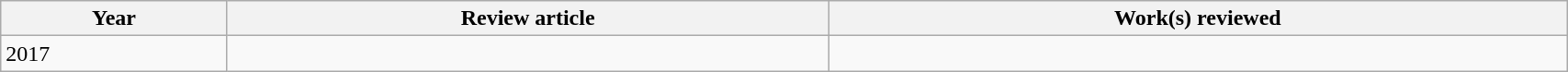<table class='wikitable sortable' width='90%'>
<tr>
<th>Year</th>
<th class='unsortable'>Review article</th>
<th class='unsortable'>Work(s) reviewed</th>
</tr>
<tr>
<td>2017</td>
<td></td>
<td></td>
</tr>
</table>
